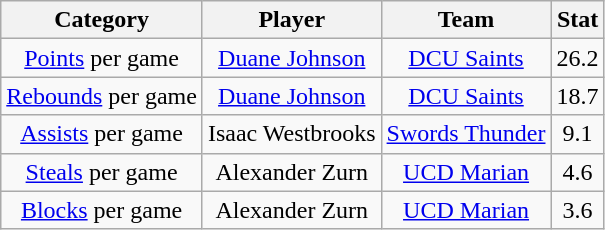<table class="wikitable" style="text-align:center">
<tr>
<th>Category</th>
<th>Player</th>
<th>Team</th>
<th>Stat</th>
</tr>
<tr>
<td><a href='#'>Points</a> per game</td>
<td><a href='#'>Duane Johnson</a></td>
<td><a href='#'>DCU Saints</a></td>
<td>26.2</td>
</tr>
<tr>
<td><a href='#'>Rebounds</a> per game</td>
<td><a href='#'>Duane Johnson</a></td>
<td><a href='#'>DCU Saints</a></td>
<td>18.7</td>
</tr>
<tr>
<td><a href='#'>Assists</a> per game</td>
<td>Isaac Westbrooks</td>
<td><a href='#'>Swords Thunder</a></td>
<td>9.1</td>
</tr>
<tr>
<td><a href='#'>Steals</a> per game</td>
<td>Alexander Zurn</td>
<td><a href='#'>UCD Marian</a></td>
<td>4.6</td>
</tr>
<tr>
<td><a href='#'>Blocks</a> per game</td>
<td>Alexander Zurn</td>
<td><a href='#'>UCD Marian</a></td>
<td>3.6</td>
</tr>
</table>
